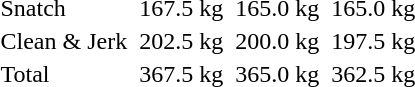<table>
<tr>
<td>Snatch</td>
<td></td>
<td>167.5 kg</td>
<td></td>
<td>165.0 kg</td>
<td></td>
<td>165.0 kg</td>
</tr>
<tr>
<td>Clean & Jerk</td>
<td></td>
<td>202.5 kg</td>
<td></td>
<td>200.0 kg</td>
<td></td>
<td>197.5 kg</td>
</tr>
<tr>
<td>Total</td>
<td></td>
<td>367.5 kg</td>
<td></td>
<td>365.0 kg</td>
<td></td>
<td>362.5 kg</td>
</tr>
</table>
